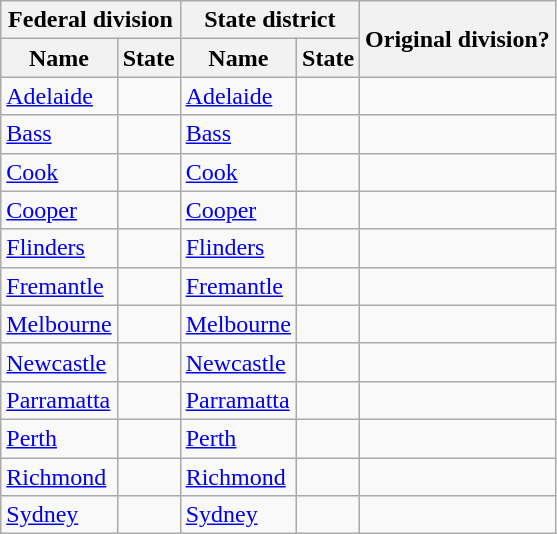<table class="wikitable sortable">
<tr>
<th colspan="2">Federal division</th>
<th colspan="2">State district</th>
<th rowspan="2">Original division?</th>
</tr>
<tr>
<th>Name</th>
<th>State</th>
<th>Name</th>
<th>State</th>
</tr>
<tr>
<td><a href='#'>Adelaide</a></td>
<td></td>
<td><a href='#'>Adelaide</a></td>
<td></td>
<td></td>
</tr>
<tr>
<td><a href='#'>Bass</a></td>
<td></td>
<td><a href='#'>Bass</a></td>
<td></td>
<td></td>
</tr>
<tr>
<td><a href='#'>Cook</a></td>
<td></td>
<td><a href='#'>Cook</a></td>
<td></td>
<td></td>
</tr>
<tr>
<td><a href='#'>Cooper</a></td>
<td></td>
<td><a href='#'>Cooper</a></td>
<td></td>
<td></td>
</tr>
<tr>
<td><a href='#'>Flinders</a></td>
<td></td>
<td><a href='#'>Flinders</a></td>
<td></td>
<td></td>
</tr>
<tr>
<td><a href='#'>Fremantle</a></td>
<td></td>
<td><a href='#'>Fremantle</a></td>
<td></td>
<td></td>
</tr>
<tr>
<td><a href='#'>Melbourne</a></td>
<td></td>
<td><a href='#'>Melbourne</a></td>
<td></td>
<td></td>
</tr>
<tr>
<td><a href='#'>Newcastle</a></td>
<td></td>
<td><a href='#'>Newcastle</a></td>
<td></td>
<td></td>
</tr>
<tr>
<td><a href='#'>Parramatta</a></td>
<td></td>
<td><a href='#'>Parramatta</a></td>
<td></td>
<td></td>
</tr>
<tr>
<td><a href='#'>Perth</a></td>
<td></td>
<td><a href='#'>Perth</a></td>
<td></td>
<td></td>
</tr>
<tr>
<td><a href='#'>Richmond</a></td>
<td></td>
<td><a href='#'>Richmond</a></td>
<td></td>
<td></td>
</tr>
<tr>
<td><a href='#'>Sydney</a></td>
<td></td>
<td><a href='#'>Sydney</a></td>
<td></td>
<td></td>
</tr>
</table>
